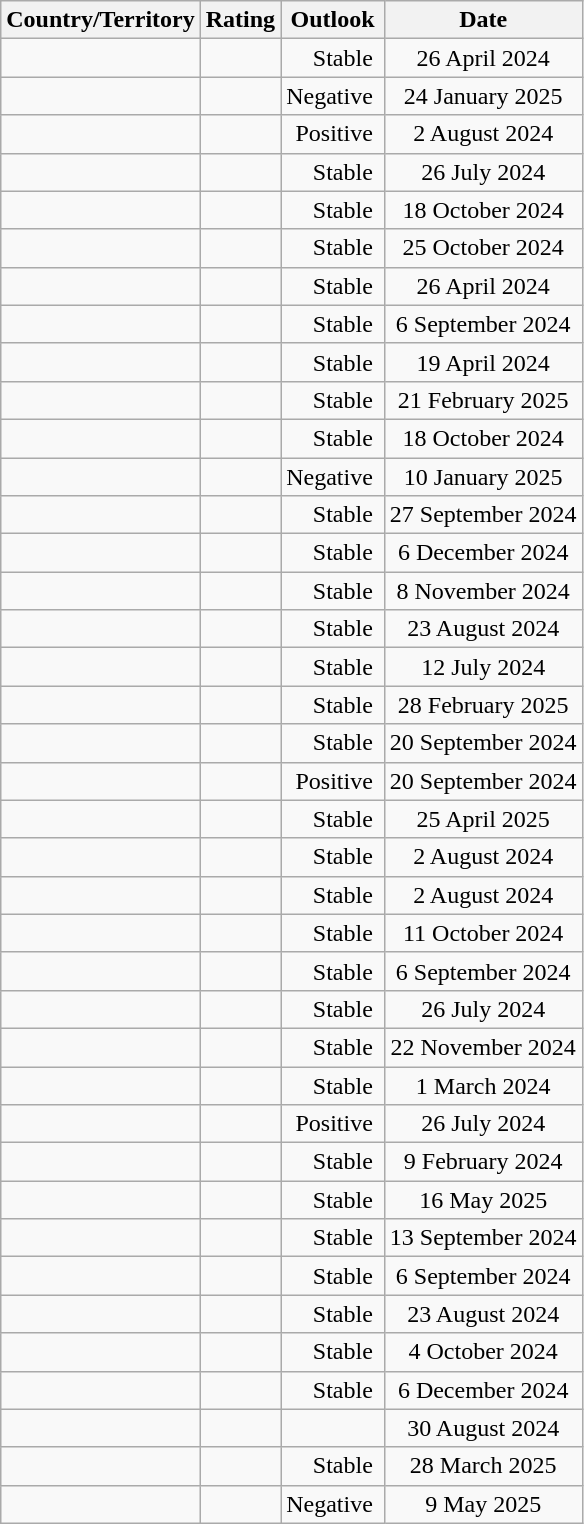<table class="wikitable sortable static-row-numbers static-row-header-text" style="text-align:center;">
<tr>
<th data-sort-type=text>Country/Territory</th>
<th data-sort-type=number>Rating</th>
<th data-sort-type=text>Outlook</th>
<th>Date</th>
</tr>
<tr>
<td></td>
<td data-sort-value=5></td>
<td style="text-align:right;" data-sort-value=2>Stable </td>
<td>26 April 2024</td>
</tr>
<tr>
<td></td>
<td data-sort-value=12></td>
<td style="text-align:right;" data-sort-value=1>Negative </td>
<td>24 January 2025</td>
</tr>
<tr>
<td></td>
<td data-sort-value=22></td>
<td style="text-align:right;" data-sort-value=3>Positive </td>
<td>2 August 2024</td>
</tr>
<tr>
<td></td>
<td data-sort-value=17></td>
<td style="text-align:right;" data-sort-value=2>Stable </td>
<td>26 July 2024</td>
</tr>
<tr>
<td></td>
<td data-sort-value=20></td>
<td style="text-align:right;" data-sort-value=2>Stable </td>
<td>18 October 2024</td>
</tr>
<tr>
<td></td>
<td data-sort-value=20></td>
<td style="text-align:right;" data-sort-value=2>Stable </td>
<td>25 October 2024</td>
</tr>
<tr>
<td></td>
<td data-sort-value=11></td>
<td style="text-align:right;" data-sort-value=2>Stable </td>
<td>26 April 2024</td>
</tr>
<tr>
<td></td>
<td data-sort-value=2></td>
<td style="text-align:right;" data-sort-value=2>Stable </td>
<td>6 September 2024</td>
</tr>
<tr>
<td></td>
<td data-sort-value=14></td>
<td style="text-align:right;" data-sort-value=2>Stable </td>
<td>19 April 2024</td>
</tr>
<tr>
<td></td>
<td data-sort-value=5></td>
<td style="text-align:right;" data-sort-value=2>Stable </td>
<td>21 February 2025</td>
</tr>
<tr>
<td></td>
<td data-sort-value=11></td>
<td style="text-align:right;" data-sort-value=2>Stable </td>
<td>18 October 2024</td>
</tr>
<tr>
<td></td>
<td data-sort-value=36></td>
<td style="text-align:right;" data-sort-value=1>Negative </td>
<td>10 January 2025</td>
</tr>
<tr>
<td></td>
<td data-sort-value=2></td>
<td style="text-align:right;" data-sort-value=2>Stable </td>
<td>27 September 2024</td>
</tr>
<tr>
<td></td>
<td data-sort-value=26></td>
<td style="text-align:right;" data-sort-value=2>Stable </td>
<td>6 December 2024</td>
</tr>
<tr>
<td></td>
<td data-sort-value=26></td>
<td style="text-align:right;" data-sort-value=2>Stable </td>
<td>8 November 2024</td>
</tr>
<tr>
<td></td>
<td data-sort-value=8></td>
<td style="text-align:right;" data-sort-value=2>Stable </td>
<td>23 August 2024</td>
</tr>
<tr>
<td></td>
<td data-sort-value=23></td>
<td style="text-align:right;" data-sort-value=2>Stable </td>
<td>12 July 2024</td>
</tr>
<tr>
<td></td>
<td data-sort-value=17></td>
<td style="text-align:right;" data-sort-value=2>Stable </td>
<td>28 February 2025</td>
</tr>
<tr>
<td></td>
<td data-sort-value=20></td>
<td style="text-align:right;" data-sort-value=2>Stable </td>
<td>20 September 2024</td>
</tr>
<tr>
<td></td>
<td data-sort-value=16></td>
<td style="text-align:right;" data-sort-value=3>Positive </td>
<td>20 September 2024</td>
</tr>
<tr>
<td></td>
<td data-sort-value=2></td>
<td style="text-align:right;" data-sort-value=2>Stable </td>
<td>25 April 2025</td>
</tr>
<tr>
<td></td>
<td data-sort-value=14></td>
<td style="text-align:right;" data-sort-value=2>Stable </td>
<td>2 August 2024</td>
</tr>
<tr>
<td></td>
<td data-sort-value=32></td>
<td style="text-align:right;" data-sort-value=2>Stable </td>
<td>2 August 2024</td>
</tr>
<tr>
<td></td>
<td data-sort-value=2></td>
<td style="text-align:right;" data-sort-value=2>Stable </td>
<td>11 October 2024</td>
</tr>
<tr>
<td></td>
<td data-sort-value=2></td>
<td style="text-align:right;" data-sort-value=2>Stable </td>
<td>6 September 2024</td>
</tr>
<tr>
<td></td>
<td data-sort-value=17></td>
<td style="text-align:right;" data-sort-value=2>Stable </td>
<td>26 July 2024</td>
</tr>
<tr>
<td></td>
<td data-sort-value=17></td>
<td style="text-align:right;" data-sort-value=2>Stable </td>
<td>22 November 2024</td>
</tr>
<tr>
<td></td>
<td data-sort-value=29></td>
<td style="text-align:right;" data-sort-value=2>Stable </td>
<td>1 March 2024</td>
</tr>
<tr>
<td></td>
<td data-sort-value=31></td>
<td style="text-align:right;" data-sort-value=2>Positive </td>
<td>26 July 2024</td>
</tr>
<tr>
<td></td>
<td data-sort-value=15></td>
<td style="text-align:right;" data-sort-value=2>Stable </td>
<td>9 February 2024</td>
</tr>
<tr>
<td></td>
<td data-sort-value=17></td>
<td style="text-align:right;" data-sort-value="2">Stable </td>
<td>16 May 2025</td>
</tr>
<tr>
<td></td>
<td data-sort-value=35></td>
<td style="text-align:right;" data-sort-value=2>Stable </td>
<td>13 September 2024</td>
</tr>
<tr>
<td></td>
<td data-sort-value=17></td>
<td style="text-align:right;" data-sort-value=2>Stable </td>
<td>6 September 2024</td>
</tr>
<tr>
<td></td>
<td data-sort-value=2></td>
<td style="text-align:right;" data-sort-value=2>Stable </td>
<td>23 August 2024</td>
</tr>
<tr>
<td></td>
<td data-sort-value=2></td>
<td style="text-align:right;" data-sort-value=2>Stable </td>
<td>4 October 2024</td>
</tr>
<tr>
<td></td>
<td data-sort-value=38></td>
<td style="text-align:right;" data-sort-value=2>Stable </td>
<td>6 December 2024</td>
</tr>
<tr>
<td></td>
<td data-sort-value=64></td>
<td style="text-align:right;"></td>
<td>30 August 2024</td>
</tr>
<tr>
<td></td>
<td data-sort-value=8></td>
<td style="text-align:right;" data-sort-value=2>Stable </td>
<td>28 March 2025</td>
</tr>
<tr>
<td></td>
<td data-sort-value=9></td>
<td style="text-align:right;" data-sort-value=1>Negative </td>
<td>9 May 2025</td>
</tr>
</table>
